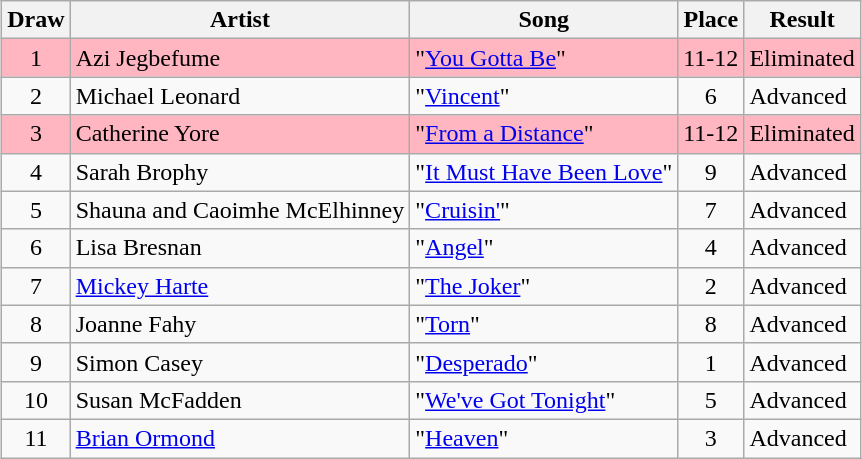<table class="sortable wikitable" style="margin: 1em auto 1em auto; text-align:center">
<tr>
<th>Draw</th>
<th>Artist</th>
<th>Song </th>
<th>Place</th>
<th>Result</th>
</tr>
<tr style="background:lightpink;">
<td>1</td>
<td align="left">Azi Jegbefume</td>
<td align="left">"<a href='#'>You Gotta Be</a>" </td>
<td>11-12</td>
<td align="left">Eliminated</td>
</tr>
<tr>
<td>2</td>
<td align="left">Michael Leonard</td>
<td align="left">"<a href='#'>Vincent</a>" </td>
<td>6</td>
<td align="left">Advanced</td>
</tr>
<tr style="background:lightpink;">
<td>3</td>
<td align="left">Catherine Yore</td>
<td align="left">"<a href='#'>From a Distance</a>" </td>
<td>11-12</td>
<td align="left">Eliminated</td>
</tr>
<tr>
<td>4</td>
<td align="left">Sarah Brophy</td>
<td align="left">"<a href='#'>It Must Have Been Love</a>" </td>
<td>9</td>
<td align="left">Advanced</td>
</tr>
<tr>
<td>5</td>
<td align="left">Shauna and Caoimhe McElhinney</td>
<td align="left">"<a href='#'>Cruisin'</a>" </td>
<td>7</td>
<td align="left">Advanced</td>
</tr>
<tr>
<td>6</td>
<td align="left">Lisa Bresnan</td>
<td align="left">"<a href='#'>Angel</a>" </td>
<td>4</td>
<td align="left">Advanced</td>
</tr>
<tr>
<td>7</td>
<td align="left"><a href='#'>Mickey Harte</a></td>
<td align="left">"<a href='#'>The Joker</a>" </td>
<td>2</td>
<td align="left">Advanced</td>
</tr>
<tr>
<td>8</td>
<td align="left">Joanne Fahy</td>
<td align="left">"<a href='#'>Torn</a>" </td>
<td>8</td>
<td align="left">Advanced</td>
</tr>
<tr>
<td>9</td>
<td align="left">Simon Casey</td>
<td align="left">"<a href='#'>Desperado</a>" </td>
<td>1</td>
<td align="left">Advanced</td>
</tr>
<tr>
<td>10</td>
<td align="left">Susan McFadden</td>
<td align="left">"<a href='#'>We've Got Tonight</a>" </td>
<td>5</td>
<td align="left">Advanced</td>
</tr>
<tr>
<td>11</td>
<td align="left"><a href='#'>Brian Ormond</a></td>
<td align="left">"<a href='#'>Heaven</a>" </td>
<td>3</td>
<td align="left">Advanced</td>
</tr>
</table>
